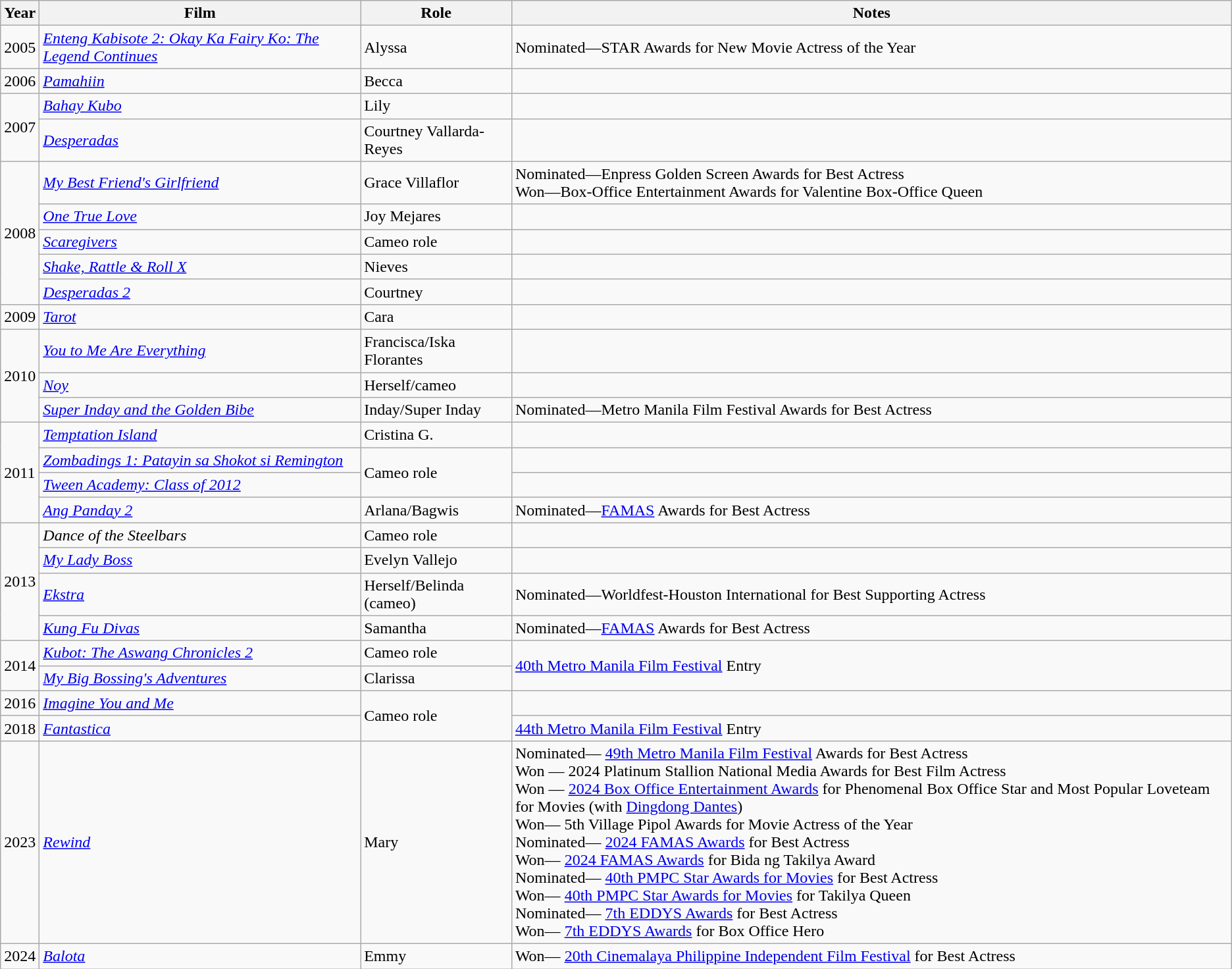<table class="wikitable">
<tr>
<th>Year</th>
<th>Film</th>
<th>Role</th>
<th>Notes</th>
</tr>
<tr>
<td>2005</td>
<td><em><a href='#'>Enteng Kabisote 2: Okay Ka Fairy Ko: The Legend Continues</a></em></td>
<td>Alyssa</td>
<td>Nominated—STAR Awards for New Movie Actress of the Year</td>
</tr>
<tr>
<td>2006</td>
<td><em><a href='#'>Pamahiin</a></em></td>
<td>Becca</td>
<td></td>
</tr>
<tr>
<td rowspan=2>2007</td>
<td><em><a href='#'>Bahay Kubo</a></em></td>
<td>Lily</td>
<td></td>
</tr>
<tr>
<td><em><a href='#'>Desperadas</a></em></td>
<td>Courtney Vallarda-Reyes</td>
<td></td>
</tr>
<tr>
<td rowspan=5>2008</td>
<td><em><a href='#'>My Best Friend's Girlfriend</a></em></td>
<td>Grace Villaflor</td>
<td>Nominated—Enpress Golden Screen Awards for Best Actress<br>Won—Box-Office Entertainment Awards for Valentine Box-Office Queen</td>
</tr>
<tr>
<td><em><a href='#'>One True Love</a></em></td>
<td>Joy Mejares</td>
<td></td>
</tr>
<tr>
<td><em><a href='#'>Scaregivers</a></em></td>
<td>Cameo role</td>
<td></td>
</tr>
<tr>
<td><em><a href='#'>Shake, Rattle & Roll X</a></em></td>
<td>Nieves</td>
<td></td>
</tr>
<tr>
<td><em><a href='#'>Desperadas 2</a></em></td>
<td>Courtney</td>
<td></td>
</tr>
<tr>
<td>2009</td>
<td><em> <a href='#'>Tarot</a></em></td>
<td>Cara</td>
<td></td>
</tr>
<tr>
<td rowspan=3>2010</td>
<td><em><a href='#'>You to Me Are Everything</a></em></td>
<td>Francisca/Iska Florantes</td>
<td></td>
</tr>
<tr>
<td><em><a href='#'>Noy</a></em></td>
<td>Herself/cameo</td>
<td></td>
</tr>
<tr>
<td><em><a href='#'>Super Inday and the Golden Bibe</a></em></td>
<td>Inday/Super Inday</td>
<td>Nominated—Metro Manila Film Festival Awards for Best Actress</td>
</tr>
<tr>
<td rowspan=4>2011</td>
<td><em><a href='#'>Temptation Island</a></em></td>
<td>Cristina G.</td>
<td></td>
</tr>
<tr>
<td><em><a href='#'>Zombadings 1: Patayin sa Shokot si Remington</a></em></td>
<td rowspan="2">Cameo role</td>
<td></td>
</tr>
<tr>
<td><em><a href='#'>Tween Academy: Class of 2012</a></em></td>
<td></td>
</tr>
<tr>
<td><em><a href='#'>Ang Panday 2</a></em></td>
<td>Arlana/Bagwis</td>
<td>Nominated—<a href='#'>FAMAS</a> Awards for Best Actress</td>
</tr>
<tr>
<td rowspan=4>2013</td>
<td><em>Dance of the Steelbars</em></td>
<td>Cameo role</td>
<td></td>
</tr>
<tr>
<td><em><a href='#'>My Lady Boss</a></em></td>
<td>Evelyn Vallejo</td>
<td></td>
</tr>
<tr>
<td><em><a href='#'>Ekstra</a></em></td>
<td>Herself/Belinda (cameo)</td>
<td>Nominated—Worldfest-Houston International for Best Supporting Actress</td>
</tr>
<tr>
<td><em><a href='#'>Kung Fu Divas</a></em></td>
<td>Samantha</td>
<td>Nominated—<a href='#'>FAMAS</a> Awards for Best Actress</td>
</tr>
<tr>
<td rowspan=2>2014</td>
<td><em><a href='#'>Kubot: The Aswang Chronicles 2</a></em></td>
<td>Cameo role</td>
<td rowspan=2><a href='#'>40th Metro Manila Film Festival</a> Entry</td>
</tr>
<tr>
<td><em><a href='#'>My Big Bossing's Adventures</a></em></td>
<td>Clarissa</td>
</tr>
<tr>
<td>2016</td>
<td><em><a href='#'>Imagine You and Me</a></em></td>
<td rowspan="2">Cameo role</td>
<td></td>
</tr>
<tr>
<td>2018</td>
<td><em><a href='#'>Fantastica</a></em></td>
<td><a href='#'>44th Metro Manila Film Festival</a> Entry</td>
</tr>
<tr>
<td>2023</td>
<td><em><a href='#'>Rewind</a></em></td>
<td>Mary</td>
<td>Nominated— <a href='#'>49th Metro Manila Film Festival</a> Awards for Best Actress<br> Won — 2024 Platinum Stallion National Media Awards for Best Film Actress<br> Won — <a href='#'>2024 Box Office Entertainment Awards</a> for Phenomenal Box Office Star and Most Popular Loveteam for Movies (with <a href='#'>Dingdong Dantes</a>)<br>Won— 5th Village Pipol Awards for Movie Actress of the Year <br> Nominated— <a href='#'>2024 FAMAS Awards</a> for Best Actress<br>Won— <a href='#'>2024 FAMAS Awards</a> for Bida ng Takilya Award<br> Nominated— <a href='#'>40th PMPC Star Awards for Movies</a> for Best Actress<br> Won— <a href='#'>40th PMPC Star Awards for Movies</a> for Takilya Queen<br> Nominated— <a href='#'>7th EDDYS Awards</a> for Best Actress<br> Won— <a href='#'>7th EDDYS Awards</a> for Box Office Hero</td>
</tr>
<tr>
<td>2024</td>
<td><em><a href='#'>Balota</a></em></td>
<td>Emmy</td>
<td>Won— <a href='#'>20th Cinemalaya Philippine Independent Film Festival</a> for Best Actress</td>
</tr>
</table>
